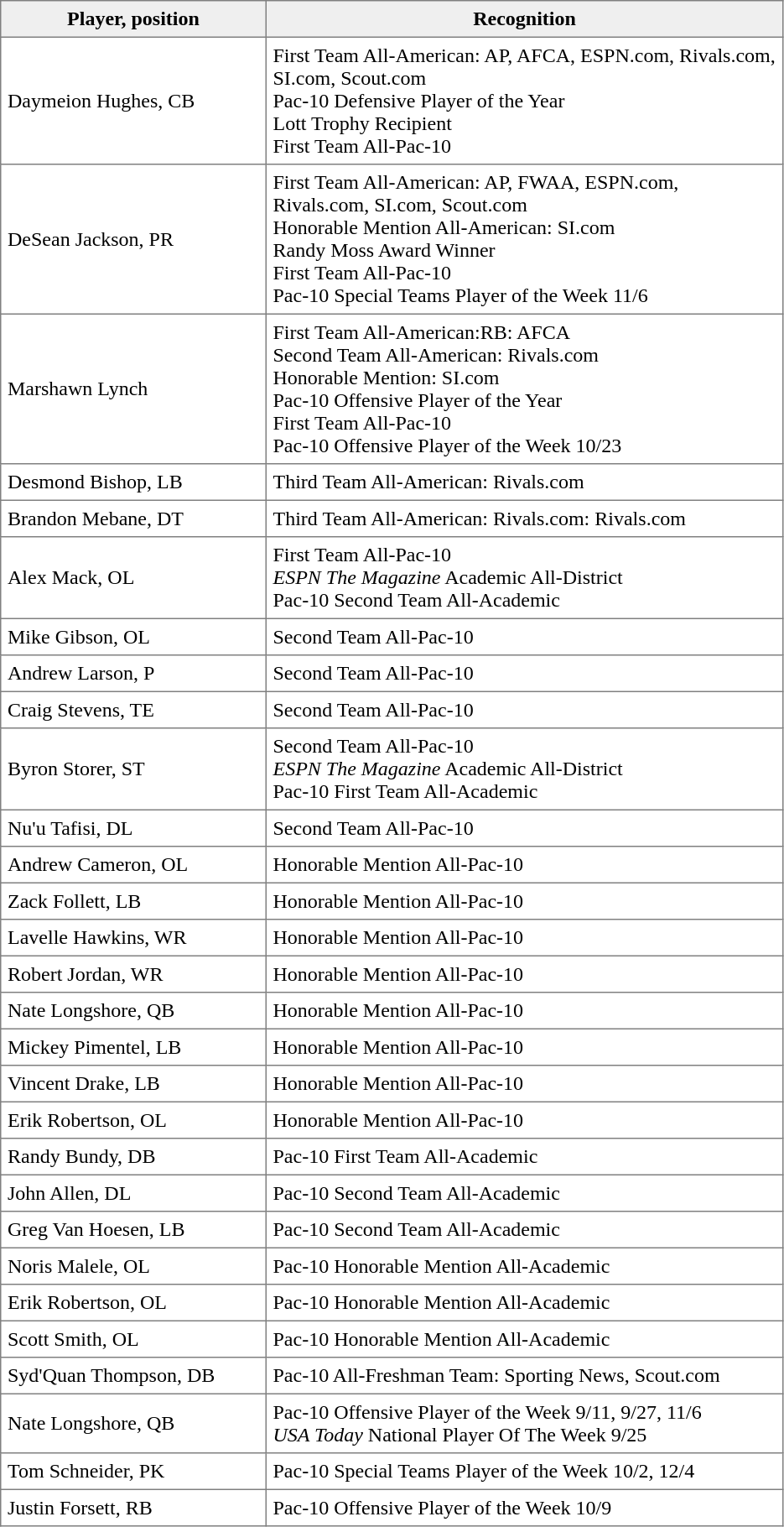<table border="1" cellpadding="5" cellspacing="1" style="border-collapse: collapse">
<tr style="background:#EFEFEF">
<th style="width:200px;">Player, position</th>
<th style="width:400px;">Recognition</th>
</tr>
<tr>
<td>Daymeion Hughes, CB</td>
<td>First Team All-American: AP, AFCA, ESPN.com, Rivals.com, SI.com, Scout.com<br>Pac-10 Defensive Player of the Year<br>Lott Trophy Recipient<br>First Team All-Pac-10</td>
</tr>
<tr>
<td>DeSean Jackson, PR</td>
<td>First Team All-American: AP, FWAA, ESPN.com, Rivals.com, SI.com, Scout.com<br>Honorable Mention All-American: SI.com<br>Randy Moss Award Winner<br>First Team All-Pac-10<br>Pac-10 Special Teams Player of the Week 11/6</td>
</tr>
<tr>
<td>Marshawn Lynch</td>
<td>First Team All-American:RB: AFCA<br>Second Team All-American: Rivals.com<br>Honorable Mention: SI.com<br>Pac-10 Offensive Player of the Year<br>First Team All-Pac-10<br>Pac-10 Offensive Player of the Week 10/23</td>
</tr>
<tr>
<td>Desmond Bishop, LB</td>
<td>Third Team All-American: Rivals.com</td>
</tr>
<tr>
<td>Brandon Mebane, DT</td>
<td>Third Team All-American: Rivals.com: Rivals.com</td>
</tr>
<tr>
<td>Alex Mack, OL</td>
<td>First Team All-Pac-10<br><em>ESPN The Magazine</em> Academic All-District<br>Pac-10 Second Team All-Academic</td>
</tr>
<tr>
<td>Mike Gibson, OL</td>
<td>Second Team All-Pac-10</td>
</tr>
<tr>
<td>Andrew Larson, P</td>
<td>Second Team All-Pac-10</td>
</tr>
<tr>
<td>Craig Stevens, TE</td>
<td>Second Team All-Pac-10</td>
</tr>
<tr>
<td>Byron Storer, ST</td>
<td>Second Team All-Pac-10<br><em>ESPN The Magazine</em> Academic All-District<br>Pac-10 First Team All-Academic</td>
</tr>
<tr>
<td>Nu'u Tafisi, DL</td>
<td>Second Team All-Pac-10</td>
</tr>
<tr>
<td>Andrew Cameron, OL</td>
<td>Honorable Mention All-Pac-10</td>
</tr>
<tr>
<td>Zack Follett, LB</td>
<td>Honorable Mention All-Pac-10</td>
</tr>
<tr>
<td>Lavelle Hawkins, WR</td>
<td>Honorable Mention All-Pac-10</td>
</tr>
<tr>
<td>Robert Jordan, WR</td>
<td>Honorable Mention All-Pac-10</td>
</tr>
<tr>
<td>Nate Longshore, QB</td>
<td>Honorable Mention All-Pac-10</td>
</tr>
<tr>
<td>Mickey Pimentel, LB</td>
<td>Honorable Mention All-Pac-10</td>
</tr>
<tr>
<td>Vincent Drake, LB</td>
<td>Honorable Mention All-Pac-10</td>
</tr>
<tr>
<td>Erik Robertson, OL</td>
<td>Honorable Mention All-Pac-10</td>
</tr>
<tr>
<td>Randy Bundy, DB</td>
<td>Pac-10 First Team All-Academic</td>
</tr>
<tr>
<td>John Allen, DL</td>
<td>Pac-10 Second Team All-Academic</td>
</tr>
<tr>
<td>Greg Van Hoesen, LB</td>
<td>Pac-10 Second Team All-Academic</td>
</tr>
<tr>
<td>Noris Malele, OL</td>
<td>Pac-10 Honorable Mention All-Academic</td>
</tr>
<tr>
<td>Erik Robertson, OL</td>
<td>Pac-10 Honorable Mention All-Academic</td>
</tr>
<tr>
<td>Scott Smith, OL</td>
<td>Pac-10 Honorable Mention All-Academic</td>
</tr>
<tr>
<td>Syd'Quan Thompson, DB</td>
<td>Pac-10 All-Freshman Team: Sporting News, Scout.com</td>
</tr>
<tr>
<td>Nate Longshore, QB</td>
<td>Pac-10 Offensive Player of the Week 9/11, 9/27, 11/6<br><em>USA Today</em> National Player Of The Week 9/25</td>
</tr>
<tr>
<td>Tom Schneider, PK</td>
<td>Pac-10 Special Teams Player of the Week 10/2, 12/4</td>
</tr>
<tr>
<td>Justin Forsett, RB</td>
<td>Pac-10 Offensive Player of the Week 10/9</td>
</tr>
</table>
